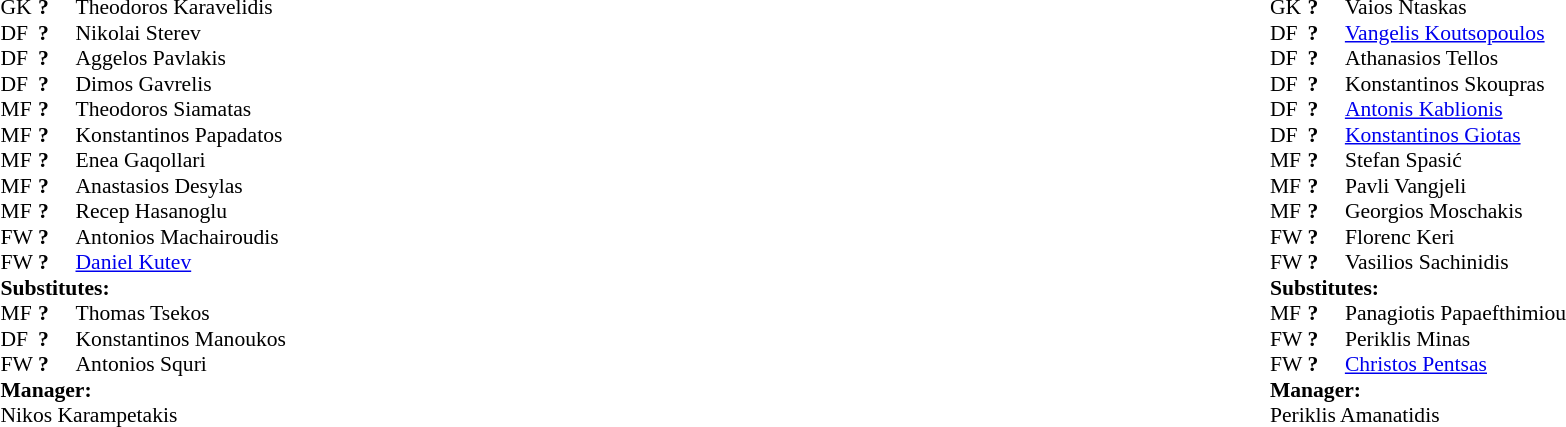<table style="width:100%">
<tr>
<td style="vertical-align:top; width:40%;"><br><table style="font-size:90%" cellspacing="0" cellpadding="0">
<tr>
<th width=25></th>
<th width=25></th>
</tr>
<tr>
<td>GK</td>
<td><strong>?</strong></td>
<td> Theodoros Karavelidis</td>
</tr>
<tr>
<td>DF</td>
<td><strong>?</strong></td>
<td> Nikolai Sterev</td>
<td></td>
</tr>
<tr>
<td>DF</td>
<td><strong>?</strong></td>
<td> Aggelos Pavlakis</td>
<td></td>
</tr>
<tr>
<td>DF</td>
<td><strong>?</strong></td>
<td> Dimos Gavrelis</td>
<td></td>
</tr>
<tr>
<td>MF</td>
<td><strong>?</strong></td>
<td> Theodoros Siamatas</td>
</tr>
<tr>
<td>MF</td>
<td><strong>?</strong></td>
<td> Konstantinos Papadatos</td>
</tr>
<tr>
<td>MF</td>
<td><strong>?</strong></td>
<td> Enea Gaqollari</td>
<td></td>
</tr>
<tr>
<td>MF</td>
<td><strong>?</strong></td>
<td> Anastasios Desylas</td>
</tr>
<tr>
<td>MF</td>
<td><strong>?</strong></td>
<td> Recep Hasanoglu</td>
<td></td>
</tr>
<tr>
<td>FW</td>
<td><strong>?</strong></td>
<td> Antonios Machairoudis</td>
<td></td>
</tr>
<tr>
<td>FW</td>
<td><strong>?</strong></td>
<td> <a href='#'>Daniel Kutev</a></td>
</tr>
<tr>
<td colspan="3"><strong>Substitutes:</strong></td>
</tr>
<tr>
<td>MF</td>
<td><strong>?</strong></td>
<td> Thomas Tsekos</td>
<td></td>
</tr>
<tr>
<td>DF</td>
<td><strong>?</strong></td>
<td> Konstantinos Manoukos</td>
<td></td>
</tr>
<tr>
<td>FW</td>
<td><strong>?</strong></td>
<td> Antonios Squri</td>
<td></td>
</tr>
<tr>
<td colspan="3"><strong>Manager:</strong></td>
</tr>
<tr>
<td colspan="3"> Nikos Karampetakis</td>
</tr>
</table>
</td>
<td valign="top"></td>
<td style="vertical-align:top; width:50%;"><br><table style="font-size:90%;margin:auto" cellspacing="0" cellpadding="0">
<tr>
<th width=25></th>
<th width=25></th>
</tr>
<tr>
<td>GK</td>
<td><strong>?</strong></td>
<td> Vaios Ntaskas</td>
</tr>
<tr>
<td>DF</td>
<td><strong>?</strong></td>
<td> <a href='#'>Vangelis Koutsopoulos</a></td>
<td></td>
</tr>
<tr>
<td>DF</td>
<td><strong>?</strong></td>
<td> Athanasios Tellos</td>
<td></td>
</tr>
<tr>
<td>DF</td>
<td><strong>?</strong></td>
<td> Konstantinos Skoupras</td>
<td></td>
</tr>
<tr>
<td>DF</td>
<td><strong>?</strong></td>
<td> <a href='#'>Antonis Kablionis</a></td>
</tr>
<tr>
<td>DF</td>
<td><strong>?</strong></td>
<td> <a href='#'>Konstantinos Giotas</a></td>
</tr>
<tr>
<td>MF</td>
<td><strong>?</strong></td>
<td> Stefan Spasić</td>
<td></td>
</tr>
<tr>
<td>MF</td>
<td><strong>?</strong></td>
<td> Pavli Vangjeli</td>
<td></td>
<td></td>
</tr>
<tr>
<td>MF</td>
<td><strong>?</strong></td>
<td> Georgios Moschakis</td>
</tr>
<tr>
<td>FW</td>
<td><strong>?</strong></td>
<td> Florenc Keri</td>
</tr>
<tr>
<td>FW</td>
<td><strong>?</strong></td>
<td> Vasilios Sachinidis</td>
<td></td>
</tr>
<tr>
<td colspan=4><strong>Substitutes:</strong></td>
</tr>
<tr>
<td>MF</td>
<td><strong>?</strong></td>
<td> Panagiotis Papaefthimiou</td>
<td></td>
</tr>
<tr>
<td>FW</td>
<td><strong>?</strong></td>
<td> Periklis Minas</td>
<td></td>
</tr>
<tr>
<td>FW</td>
<td><strong>?</strong></td>
<td> <a href='#'>Christos Pentsas</a></td>
<td></td>
</tr>
<tr>
<td colspan="3"><strong>Manager:</strong></td>
</tr>
<tr>
<td colspan="3"> Periklis Amanatidis</td>
</tr>
</table>
</td>
</tr>
</table>
